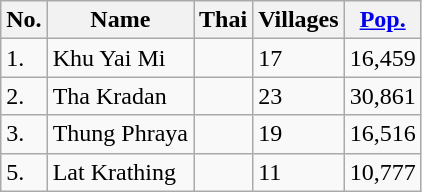<table class="wikitable sortable">
<tr>
<th>No.</th>
<th>Name</th>
<th>Thai</th>
<th>Villages</th>
<th><a href='#'>Pop.</a></th>
</tr>
<tr>
<td>1.</td>
<td>Khu Yai Mi</td>
<td></td>
<td>17</td>
<td>16,459</td>
</tr>
<tr>
<td>2.</td>
<td>Tha Kradan</td>
<td></td>
<td>23</td>
<td>30,861</td>
</tr>
<tr>
<td>3.</td>
<td>Thung Phraya</td>
<td></td>
<td>19</td>
<td>16,516</td>
</tr>
<tr>
<td>5.</td>
<td>Lat Krathing</td>
<td></td>
<td>11</td>
<td>10,777</td>
</tr>
</table>
